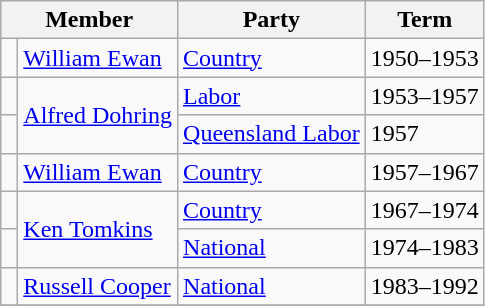<table class="wikitable">
<tr>
<th colspan="2">Member</th>
<th>Party</th>
<th>Term</th>
</tr>
<tr>
<td> </td>
<td><a href='#'>William Ewan</a></td>
<td><a href='#'>Country</a></td>
<td>1950–1953</td>
</tr>
<tr>
<td></td>
<td rowspan=2><a href='#'>Alfred Dohring</a></td>
<td><a href='#'>Labor</a></td>
<td>1953–1957</td>
</tr>
<tr>
<td></td>
<td><a href='#'>Queensland Labor</a></td>
<td>1957</td>
</tr>
<tr>
<td></td>
<td><a href='#'>William Ewan</a></td>
<td><a href='#'>Country</a></td>
<td>1957–1967</td>
</tr>
<tr>
<td></td>
<td rowspan=2><a href='#'>Ken Tomkins</a></td>
<td><a href='#'>Country</a></td>
<td>1967–1974</td>
</tr>
<tr>
<td></td>
<td><a href='#'>National</a></td>
<td>1974–1983</td>
</tr>
<tr>
<td></td>
<td><a href='#'>Russell Cooper</a></td>
<td><a href='#'>National</a></td>
<td>1983–1992</td>
</tr>
<tr>
</tr>
</table>
